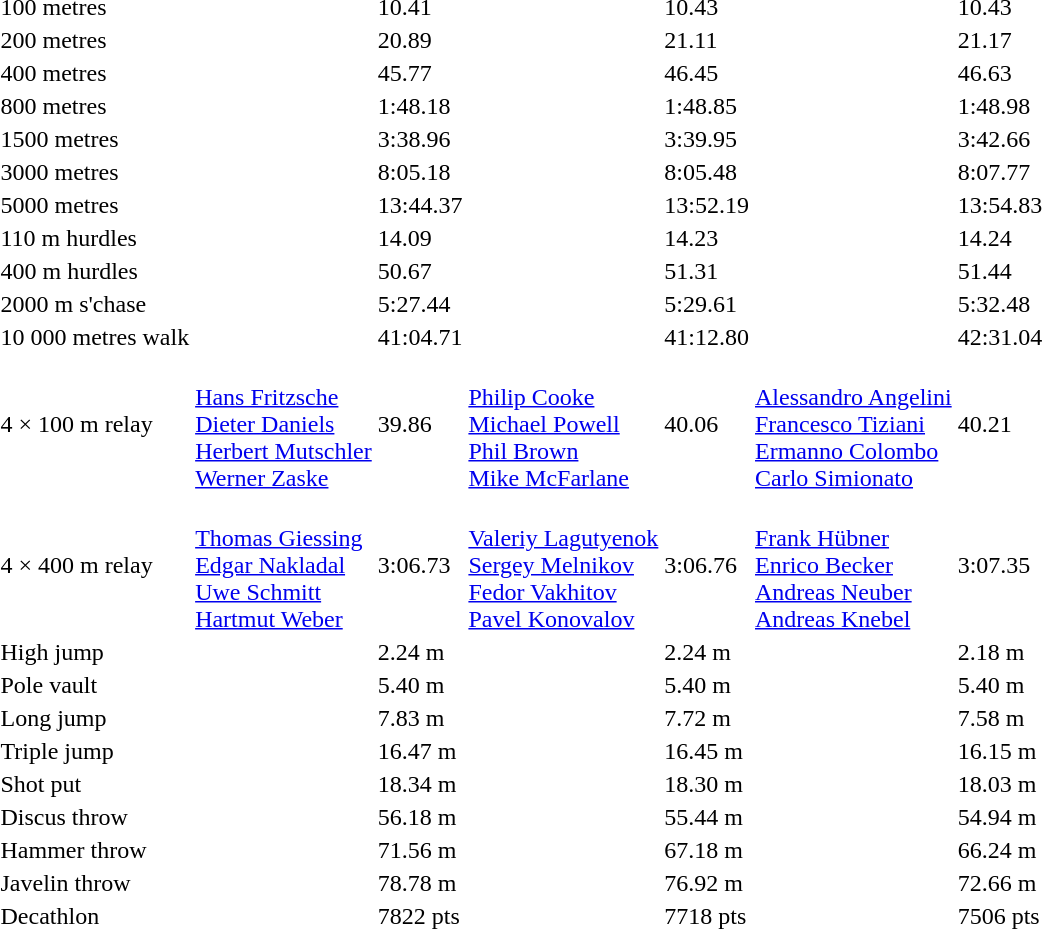<table>
<tr>
<td>100 metres</td>
<td></td>
<td>10.41</td>
<td></td>
<td>10.43</td>
<td></td>
<td>10.43</td>
</tr>
<tr>
<td>200 metres</td>
<td></td>
<td>20.89</td>
<td></td>
<td>21.11</td>
<td></td>
<td>21.17</td>
</tr>
<tr>
<td>400 metres</td>
<td></td>
<td>45.77</td>
<td></td>
<td>46.45</td>
<td></td>
<td>46.63</td>
</tr>
<tr>
<td>800 metres</td>
<td></td>
<td>1:48.18</td>
<td></td>
<td>1:48.85</td>
<td></td>
<td>1:48.98</td>
</tr>
<tr>
<td>1500 metres</td>
<td></td>
<td>3:38.96</td>
<td></td>
<td>3:39.95</td>
<td></td>
<td>3:42.66</td>
</tr>
<tr>
<td>3000 metres</td>
<td></td>
<td>8:05.18</td>
<td></td>
<td>8:05.48</td>
<td></td>
<td>8:07.77</td>
</tr>
<tr>
<td>5000 metres</td>
<td></td>
<td>13:44.37</td>
<td></td>
<td>13:52.19</td>
<td></td>
<td>13:54.83</td>
</tr>
<tr>
<td>110 m hurdles</td>
<td></td>
<td>14.09</td>
<td></td>
<td>14.23</td>
<td></td>
<td>14.24</td>
</tr>
<tr>
<td>400 m hurdles</td>
<td></td>
<td>50.67</td>
<td></td>
<td>51.31</td>
<td></td>
<td>51.44</td>
</tr>
<tr>
<td>2000 m s'chase</td>
<td></td>
<td>5:27.44</td>
<td></td>
<td>5:29.61</td>
<td></td>
<td>5:32.48</td>
</tr>
<tr>
<td>10 000 metres walk</td>
<td></td>
<td>41:04.71</td>
<td></td>
<td>41:12.80</td>
<td></td>
<td>42:31.04</td>
</tr>
<tr>
<td>4 × 100 m relay</td>
<td><br><a href='#'>Hans Fritzsche</a><br><a href='#'>Dieter Daniels</a><br><a href='#'>Herbert Mutschler</a><br><a href='#'>Werner Zaske</a></td>
<td>39.86</td>
<td><br><a href='#'>Philip Cooke</a><br><a href='#'>Michael Powell</a><br><a href='#'>Phil Brown</a><br><a href='#'>Mike McFarlane</a></td>
<td>40.06</td>
<td><br><a href='#'>Alessandro Angelini</a><br><a href='#'>Francesco Tiziani</a><br><a href='#'>Ermanno Colombo</a><br><a href='#'>Carlo Simionato</a></td>
<td>40.21</td>
</tr>
<tr>
<td>4 × 400 m relay</td>
<td><br><a href='#'>Thomas Giessing</a><br><a href='#'>Edgar Nakladal</a><br><a href='#'>Uwe Schmitt</a><br><a href='#'>Hartmut Weber</a></td>
<td>3:06.73</td>
<td><br><a href='#'>Valeriy Lagutyenok</a><br><a href='#'>Sergey Melnikov</a><br><a href='#'>Fedor Vakhitov</a><br><a href='#'>Pavel Konovalov</a></td>
<td>3:06.76</td>
<td><br><a href='#'>Frank Hübner</a><br><a href='#'>Enrico Becker</a><br><a href='#'>Andreas Neuber</a><br><a href='#'>Andreas Knebel</a></td>
<td>3:07.35</td>
</tr>
<tr>
<td>High jump</td>
<td></td>
<td>2.24 m</td>
<td></td>
<td>2.24 m</td>
<td></td>
<td>2.18 m</td>
</tr>
<tr>
<td>Pole vault</td>
<td></td>
<td>5.40 m</td>
<td></td>
<td>5.40 m</td>
<td></td>
<td>5.40 m</td>
</tr>
<tr>
<td>Long jump</td>
<td></td>
<td>7.83 m</td>
<td></td>
<td>7.72 m</td>
<td></td>
<td>7.58 m</td>
</tr>
<tr>
<td>Triple jump</td>
<td></td>
<td>16.47 m</td>
<td></td>
<td>16.45 m</td>
<td></td>
<td>16.15 m</td>
</tr>
<tr>
<td>Shot put</td>
<td></td>
<td>18.34 m</td>
<td></td>
<td>18.30 m</td>
<td></td>
<td>18.03 m</td>
</tr>
<tr>
<td>Discus throw</td>
<td></td>
<td>56.18 m</td>
<td></td>
<td>55.44 m</td>
<td></td>
<td>54.94 m</td>
</tr>
<tr>
<td>Hammer throw</td>
<td></td>
<td>71.56 m</td>
<td></td>
<td>67.18 m</td>
<td></td>
<td>66.24 m</td>
</tr>
<tr>
<td>Javelin throw</td>
<td></td>
<td>78.78 m</td>
<td></td>
<td>76.92 m</td>
<td></td>
<td>72.66 m</td>
</tr>
<tr>
<td>Decathlon</td>
<td></td>
<td>7822 pts</td>
<td></td>
<td>7718 pts</td>
<td></td>
<td>7506 pts</td>
</tr>
</table>
